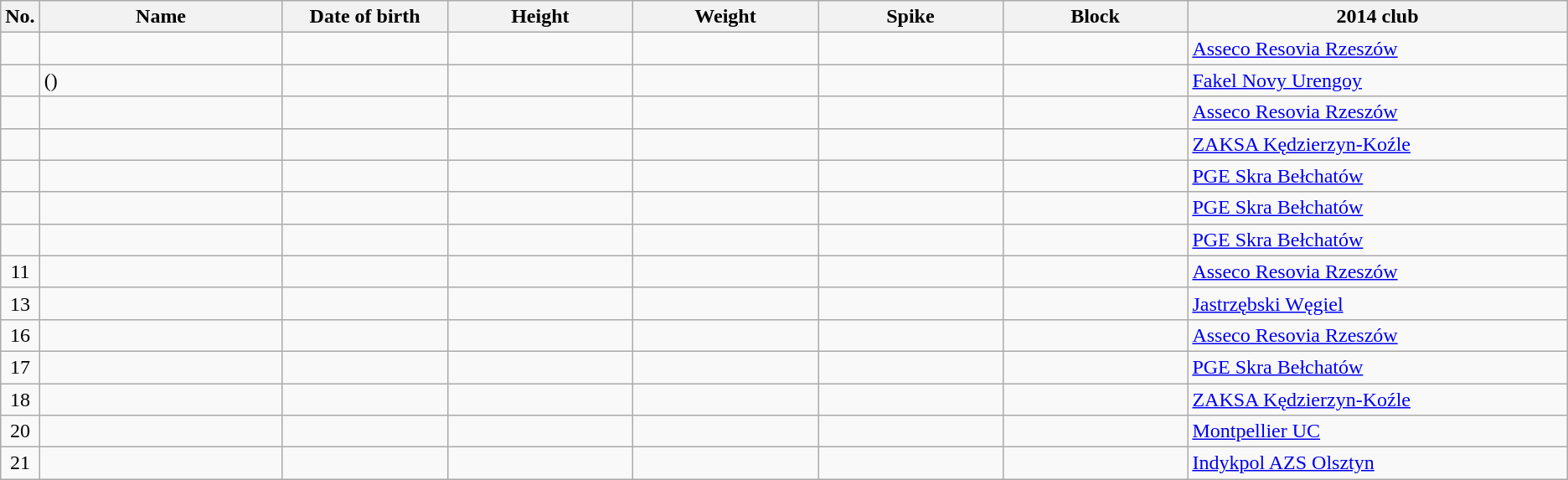<table class="wikitable sortable" style="font-size:100%; text-align:center;">
<tr>
<th>No.</th>
<th style="width:12em">Name</th>
<th style="width:8em">Date of birth</th>
<th style="width:9em">Height</th>
<th style="width:9em">Weight</th>
<th style="width:9em">Spike</th>
<th style="width:9em">Block</th>
<th style="width:19em">2014 club</th>
</tr>
<tr>
<td></td>
<td align=left></td>
<td align=right></td>
<td></td>
<td></td>
<td></td>
<td></td>
<td align=left> <a href='#'>Asseco Resovia Rzeszów</a></td>
</tr>
<tr>
<td></td>
<td align=left> ()</td>
<td align=right></td>
<td></td>
<td></td>
<td></td>
<td></td>
<td align=left> <a href='#'>Fakel Novy Urengoy</a></td>
</tr>
<tr>
<td></td>
<td align=left></td>
<td align=right></td>
<td></td>
<td></td>
<td></td>
<td></td>
<td align=left> <a href='#'>Asseco Resovia Rzeszów</a></td>
</tr>
<tr>
<td></td>
<td align=left></td>
<td align=right></td>
<td></td>
<td></td>
<td></td>
<td></td>
<td align=left> <a href='#'>ZAKSA Kędzierzyn-Koźle</a></td>
</tr>
<tr>
<td></td>
<td align=left></td>
<td align=right></td>
<td></td>
<td></td>
<td></td>
<td></td>
<td align=left> <a href='#'>PGE Skra Bełchatów</a></td>
</tr>
<tr>
<td></td>
<td align=left></td>
<td align=right></td>
<td></td>
<td></td>
<td></td>
<td></td>
<td align=left> <a href='#'>PGE Skra Bełchatów</a></td>
</tr>
<tr>
<td></td>
<td align=left></td>
<td align=right></td>
<td></td>
<td></td>
<td></td>
<td></td>
<td align=left> <a href='#'>PGE Skra Bełchatów</a></td>
</tr>
<tr>
<td>11</td>
<td align=left></td>
<td align=right></td>
<td></td>
<td></td>
<td></td>
<td></td>
<td align=left> <a href='#'>Asseco Resovia Rzeszów</a></td>
</tr>
<tr>
<td>13</td>
<td align=left></td>
<td align=right></td>
<td></td>
<td></td>
<td></td>
<td></td>
<td align=left> <a href='#'>Jastrzębski Węgiel</a></td>
</tr>
<tr>
<td>16</td>
<td align=left></td>
<td align=right></td>
<td></td>
<td></td>
<td></td>
<td></td>
<td align=left> <a href='#'>Asseco Resovia Rzeszów</a></td>
</tr>
<tr>
<td>17</td>
<td align=left></td>
<td align=right></td>
<td></td>
<td></td>
<td></td>
<td></td>
<td align=left> <a href='#'>PGE Skra Bełchatów</a></td>
</tr>
<tr>
<td>18</td>
<td align=left></td>
<td align=right></td>
<td></td>
<td></td>
<td></td>
<td></td>
<td align=left> <a href='#'>ZAKSA Kędzierzyn-Koźle</a></td>
</tr>
<tr>
<td>20</td>
<td align=left></td>
<td align=right></td>
<td></td>
<td></td>
<td></td>
<td></td>
<td align=left> <a href='#'>Montpellier UC</a></td>
</tr>
<tr>
<td>21</td>
<td align=left></td>
<td align=right></td>
<td></td>
<td></td>
<td></td>
<td></td>
<td align=left> <a href='#'>Indykpol AZS Olsztyn</a></td>
</tr>
</table>
